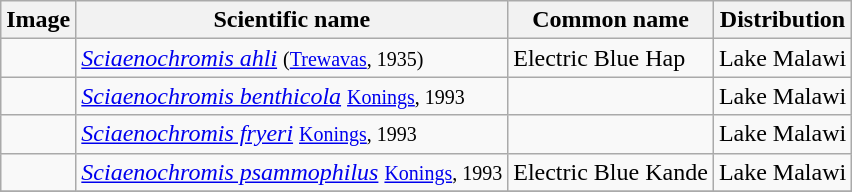<table class="wikitable">
<tr>
<th>Image</th>
<th>Scientific name</th>
<th>Common name</th>
<th>Distribution</th>
</tr>
<tr>
<td></td>
<td><em><a href='#'>Sciaenochromis ahli</a></em> <small>(<a href='#'>Trewavas</a>, 1935)</small></td>
<td>Electric Blue Hap</td>
<td>Lake Malawi</td>
</tr>
<tr>
<td></td>
<td><em><a href='#'>Sciaenochromis benthicola</a></em> <small><a href='#'>Konings</a>, 1993</small></td>
<td></td>
<td>Lake Malawi</td>
</tr>
<tr>
<td></td>
<td><em><a href='#'>Sciaenochromis fryeri</a></em> <small><a href='#'>Konings</a>, 1993</small></td>
<td></td>
<td>Lake Malawi</td>
</tr>
<tr>
<td></td>
<td><em><a href='#'>Sciaenochromis psammophilus</a></em> <small><a href='#'>Konings</a>, 1993</small></td>
<td>Electric Blue Kande</td>
<td>Lake Malawi</td>
</tr>
<tr>
</tr>
</table>
